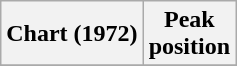<table class="wikitable sortable plainrowheaders">
<tr>
<th>Chart (1972)</th>
<th>Peak<br>position</th>
</tr>
<tr>
</tr>
</table>
